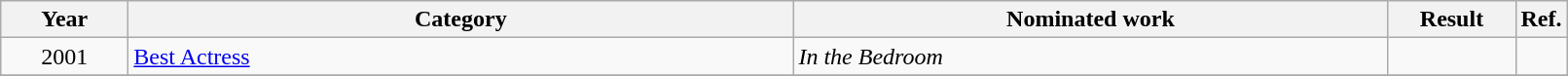<table class=wikitable>
<tr>
<th scope="col" style="width:5em;">Year</th>
<th scope="col" style="width:28em;">Category</th>
<th scope="col" style="width:25em;">Nominated work</th>
<th scope="col" style="width:5em;">Result</th>
<th>Ref.</th>
</tr>
<tr>
<td style="text-align:center;">2001</td>
<td><a href='#'>Best Actress</a></td>
<td><em>In the Bedroom</em></td>
<td></td>
<td></td>
</tr>
<tr>
</tr>
</table>
